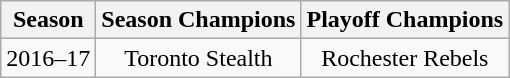<table class="wikitable" style="text-align:center">
<tr>
<th>Season</th>
<th>Season Champions</th>
<th>Playoff Champions</th>
</tr>
<tr>
<td>2016–17</td>
<td>Toronto Stealth</td>
<td>Rochester Rebels</td>
</tr>
</table>
